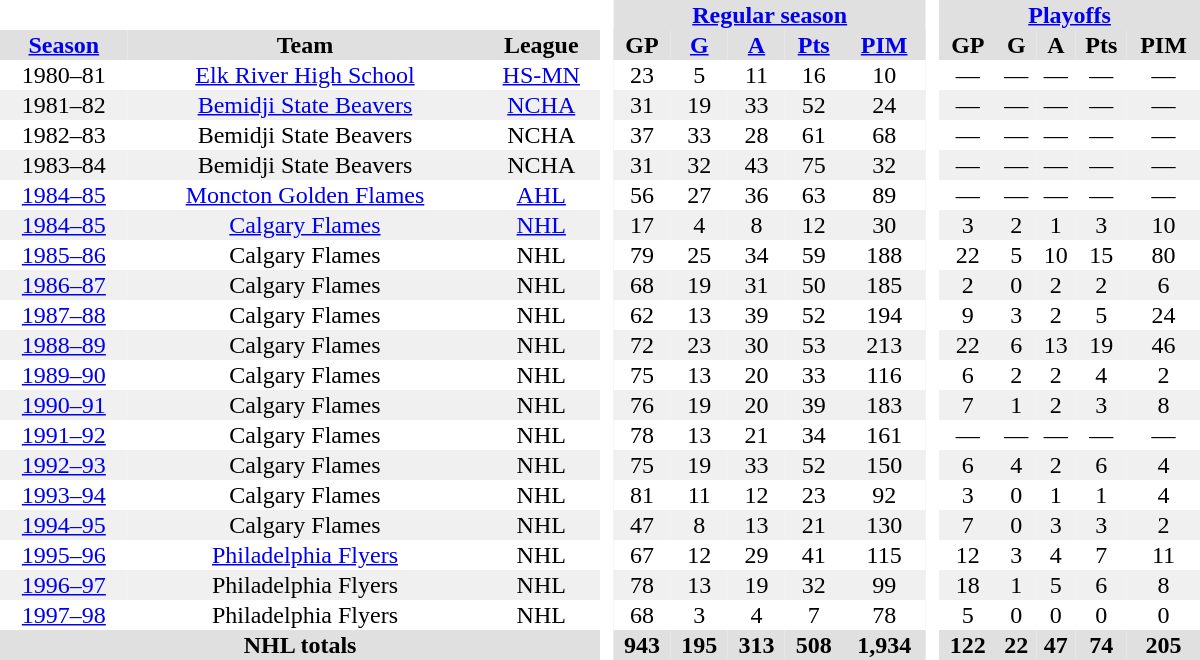<table border="0" cellpadding="1" cellspacing="0" style="text-align:center; width:50em">
<tr bgcolor="#e0e0e0">
<th colspan="3" bgcolor="#ffffff"> </th>
<th rowspan="99" bgcolor="#ffffff"> </th>
<th colspan="5"><a href='#'>Regular season</a></th>
<th rowspan="99" bgcolor="#ffffff"> </th>
<th colspan="5"><a href='#'>Playoffs</a></th>
</tr>
<tr bgcolor="#e0e0e0">
<th><a href='#'>Season</a></th>
<th>Team</th>
<th>League</th>
<th>GP</th>
<th><a href='#'>G</a></th>
<th><a href='#'>A</a></th>
<th><a href='#'>Pts</a></th>
<th><a href='#'>PIM</a></th>
<th>GP</th>
<th>G</th>
<th>A</th>
<th>Pts</th>
<th>PIM</th>
</tr>
<tr>
<td>1980–81</td>
<td><a href='#'>Elk River High School</a></td>
<td><a href='#'>HS-MN</a></td>
<td>23</td>
<td>5</td>
<td>11</td>
<td>16</td>
<td>10</td>
<td>—</td>
<td>—</td>
<td>—</td>
<td>—</td>
<td>—</td>
</tr>
<tr bgcolor="#f0f0f0">
<td>1981–82</td>
<td><a href='#'>Bemidji State Beavers</a></td>
<td><a href='#'>NCHA</a></td>
<td>31</td>
<td>19</td>
<td>33</td>
<td>52</td>
<td>24</td>
<td>—</td>
<td>—</td>
<td>—</td>
<td>—</td>
<td>—</td>
</tr>
<tr>
<td>1982–83</td>
<td>Bemidji State Beavers</td>
<td>NCHA</td>
<td>37</td>
<td>33</td>
<td>28</td>
<td>61</td>
<td>68</td>
<td>—</td>
<td>—</td>
<td>—</td>
<td>—</td>
<td>—</td>
</tr>
<tr bgcolor="#f0f0f0">
<td>1983–84</td>
<td>Bemidji State Beavers</td>
<td>NCHA</td>
<td>31</td>
<td>32</td>
<td>43</td>
<td>75</td>
<td>32</td>
<td>—</td>
<td>—</td>
<td>—</td>
<td>—</td>
<td>—</td>
</tr>
<tr>
<td><a href='#'>1984–85</a></td>
<td><a href='#'>Moncton Golden Flames</a></td>
<td><a href='#'>AHL</a></td>
<td>56</td>
<td>27</td>
<td>36</td>
<td>63</td>
<td>89</td>
<td>—</td>
<td>—</td>
<td>—</td>
<td>—</td>
<td>—</td>
</tr>
<tr bgcolor="#f0f0f0">
<td><a href='#'>1984–85</a></td>
<td><a href='#'>Calgary Flames</a></td>
<td><a href='#'>NHL</a></td>
<td>17</td>
<td>4</td>
<td>8</td>
<td>12</td>
<td>30</td>
<td>3</td>
<td>2</td>
<td>1</td>
<td>3</td>
<td>10</td>
</tr>
<tr>
<td><a href='#'>1985–86</a></td>
<td>Calgary Flames</td>
<td>NHL</td>
<td>79</td>
<td>25</td>
<td>34</td>
<td>59</td>
<td>188</td>
<td>22</td>
<td>5</td>
<td>10</td>
<td>15</td>
<td>80</td>
</tr>
<tr bgcolor="#f0f0f0">
<td><a href='#'>1986–87</a></td>
<td>Calgary Flames</td>
<td>NHL</td>
<td>68</td>
<td>19</td>
<td>31</td>
<td>50</td>
<td>185</td>
<td>2</td>
<td>0</td>
<td>2</td>
<td>2</td>
<td>6</td>
</tr>
<tr>
<td><a href='#'>1987–88</a></td>
<td>Calgary Flames</td>
<td>NHL</td>
<td>62</td>
<td>13</td>
<td>39</td>
<td>52</td>
<td>194</td>
<td>9</td>
<td>3</td>
<td>2</td>
<td>5</td>
<td>24</td>
</tr>
<tr bgcolor="#f0f0f0">
<td><a href='#'>1988–89</a></td>
<td>Calgary Flames</td>
<td>NHL</td>
<td>72</td>
<td>23</td>
<td>30</td>
<td>53</td>
<td>213</td>
<td>22</td>
<td>6</td>
<td>13</td>
<td>19</td>
<td>46</td>
</tr>
<tr>
<td><a href='#'>1989–90</a></td>
<td>Calgary Flames</td>
<td>NHL</td>
<td>75</td>
<td>13</td>
<td>20</td>
<td>33</td>
<td>116</td>
<td>6</td>
<td>2</td>
<td>2</td>
<td>4</td>
<td>2</td>
</tr>
<tr bgcolor="#f0f0f0">
<td><a href='#'>1990–91</a></td>
<td>Calgary Flames</td>
<td>NHL</td>
<td>76</td>
<td>19</td>
<td>20</td>
<td>39</td>
<td>183</td>
<td>7</td>
<td>1</td>
<td>2</td>
<td>3</td>
<td>8</td>
</tr>
<tr>
<td><a href='#'>1991–92</a></td>
<td>Calgary Flames</td>
<td>NHL</td>
<td>78</td>
<td>13</td>
<td>21</td>
<td>34</td>
<td>161</td>
<td>—</td>
<td>—</td>
<td>—</td>
<td>—</td>
<td>—</td>
</tr>
<tr bgcolor="#f0f0f0">
<td><a href='#'>1992–93</a></td>
<td>Calgary Flames</td>
<td>NHL</td>
<td>75</td>
<td>19</td>
<td>33</td>
<td>52</td>
<td>150</td>
<td>6</td>
<td>4</td>
<td>2</td>
<td>6</td>
<td>4</td>
</tr>
<tr>
<td><a href='#'>1993–94</a></td>
<td>Calgary Flames</td>
<td>NHL</td>
<td>81</td>
<td>11</td>
<td>12</td>
<td>23</td>
<td>92</td>
<td>3</td>
<td>0</td>
<td>1</td>
<td>1</td>
<td>4</td>
</tr>
<tr bgcolor="#f0f0f0">
<td><a href='#'>1994–95</a></td>
<td>Calgary Flames</td>
<td>NHL</td>
<td>47</td>
<td>8</td>
<td>13</td>
<td>21</td>
<td>130</td>
<td>7</td>
<td>0</td>
<td>3</td>
<td>3</td>
<td>2</td>
</tr>
<tr>
<td><a href='#'>1995–96</a></td>
<td><a href='#'>Philadelphia Flyers</a></td>
<td>NHL</td>
<td>67</td>
<td>12</td>
<td>29</td>
<td>41</td>
<td>115</td>
<td>12</td>
<td>3</td>
<td>4</td>
<td>7</td>
<td>11</td>
</tr>
<tr bgcolor="#f0f0f0">
<td><a href='#'>1996–97</a></td>
<td>Philadelphia Flyers</td>
<td>NHL</td>
<td>78</td>
<td>13</td>
<td>19</td>
<td>32</td>
<td>99</td>
<td>18</td>
<td>1</td>
<td>5</td>
<td>6</td>
<td>8</td>
</tr>
<tr>
<td><a href='#'>1997–98</a></td>
<td>Philadelphia Flyers</td>
<td>NHL</td>
<td>68</td>
<td>3</td>
<td>4</td>
<td>7</td>
<td>78</td>
<td>5</td>
<td>0</td>
<td>0</td>
<td>0</td>
<td>0</td>
</tr>
<tr bgcolor="#e0e0e0">
<th colspan="3">NHL totals</th>
<th>943</th>
<th>195</th>
<th>313</th>
<th>508</th>
<th>1,934</th>
<th>122</th>
<th>22</th>
<th>47</th>
<th>74</th>
<th>205</th>
</tr>
</table>
